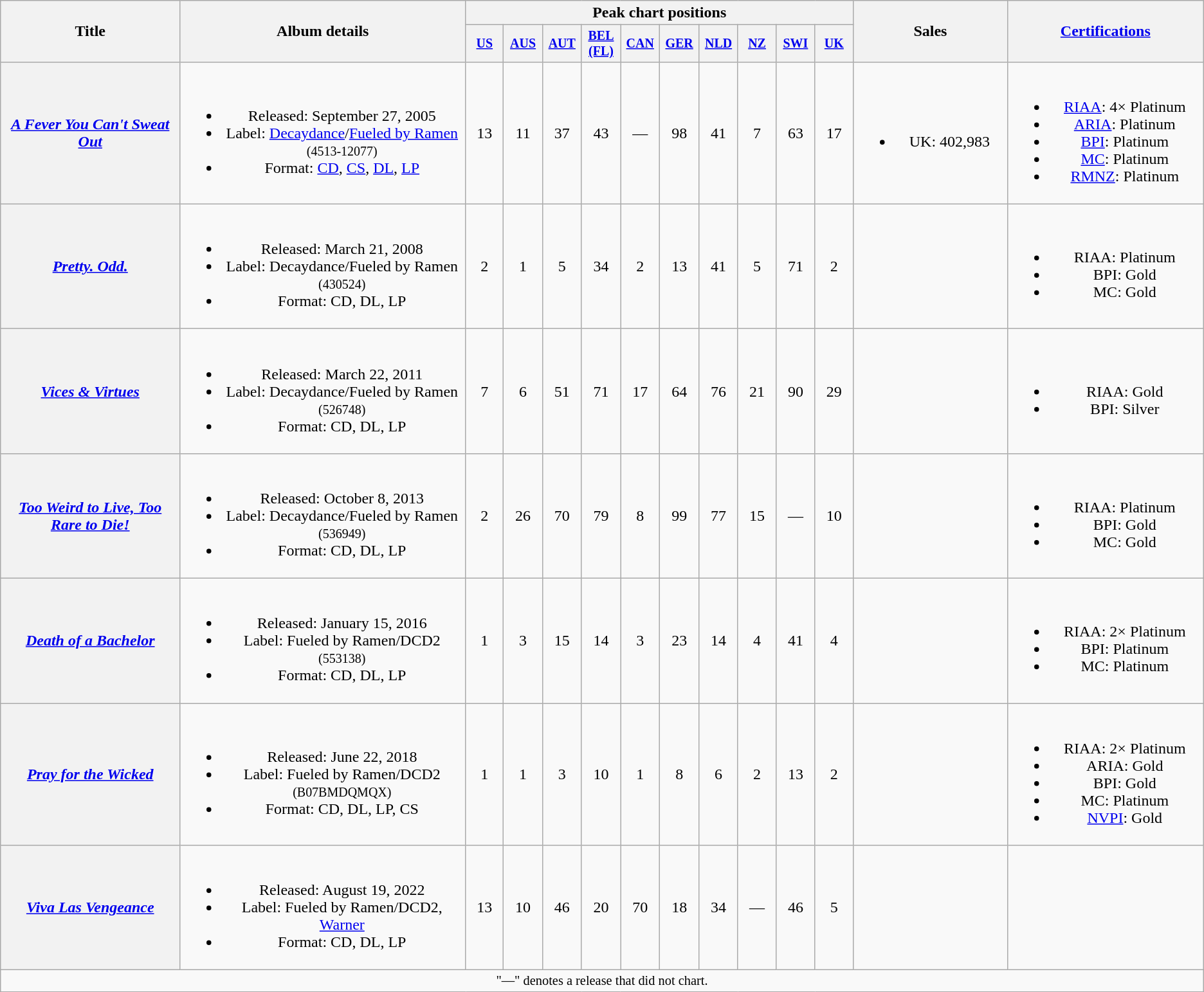<table class="wikitable plainrowheaders" style="text-align:center;" border="1">
<tr>
<th scope="col" rowspan="2" style="width:12em;">Title</th>
<th scope="col" rowspan="2" style="width:19em;">Album details</th>
<th scope="col" colspan="10">Peak chart positions</th>
<th scope="col" rowspan="2" style="width:10em;">Sales</th>
<th scope="col" rowspan="2" style="width:13em;"><a href='#'>Certifications</a></th>
</tr>
<tr style="font-size:smaller;">
<th scope="col" width="35"><a href='#'>US</a><br></th>
<th scope="col" width="35"><a href='#'>AUS</a><br></th>
<th scope="col" width="35"><a href='#'>AUT</a><br></th>
<th scope="col" width="35"><a href='#'>BEL<br>(FL)</a><br></th>
<th scope="col" width="35"><a href='#'>CAN</a><br></th>
<th scope="col" width="35"><a href='#'>GER</a><br></th>
<th scope="col" width="35"><a href='#'>NLD</a><br></th>
<th scope="col" width="35"><a href='#'>NZ</a><br></th>
<th scope="col" width="35"><a href='#'>SWI</a><br></th>
<th scope="col" width="35"><a href='#'>UK</a><br></th>
</tr>
<tr>
<th scope="row"><em><a href='#'>A Fever You Can't Sweat Out</a></em></th>
<td><br><ul><li>Released: September 27, 2005</li><li>Label: <a href='#'>Decaydance</a>/<a href='#'>Fueled by Ramen</a> <small>(4513-12077)</small></li><li>Format: <a href='#'>CD</a>, <a href='#'>CS</a>, <a href='#'>DL</a>, <a href='#'>LP</a></li></ul></td>
<td>13</td>
<td>11</td>
<td>37</td>
<td>43</td>
<td>—</td>
<td>98</td>
<td>41</td>
<td>7</td>
<td>63</td>
<td>17</td>
<td><br><ul><li>UK: 402,983</li></ul></td>
<td><br><ul><li><a href='#'>RIAA</a>: 4× Platinum</li><li><a href='#'>ARIA</a>: Platinum</li><li><a href='#'>BPI</a>: Platinum</li><li><a href='#'>MC</a>: Platinum</li><li><a href='#'>RMNZ</a>: Platinum</li></ul></td>
</tr>
<tr>
<th scope="row"><em><a href='#'>Pretty. Odd.</a></em></th>
<td><br><ul><li>Released: March 21, 2008</li><li>Label: Decaydance/Fueled by Ramen <small>(430524)</small></li><li>Format: CD, DL, LP</li></ul></td>
<td>2</td>
<td>1</td>
<td>5</td>
<td>34</td>
<td>2</td>
<td>13</td>
<td>41</td>
<td>5</td>
<td>71</td>
<td>2</td>
<td></td>
<td><br><ul><li>RIAA: Platinum</li><li>BPI: Gold</li><li>MC: Gold</li></ul></td>
</tr>
<tr>
<th scope="row"><em><a href='#'>Vices & Virtues</a></em></th>
<td><br><ul><li>Released: March 22, 2011</li><li>Label: Decaydance/Fueled by Ramen <small>(526748)</small></li><li>Format: CD, DL, LP</li></ul></td>
<td>7</td>
<td>6</td>
<td>51</td>
<td>71</td>
<td>17</td>
<td>64</td>
<td>76</td>
<td>21</td>
<td>90</td>
<td>29</td>
<td></td>
<td><br><ul><li>RIAA: Gold</li><li>BPI: Silver</li></ul></td>
</tr>
<tr>
<th scope="row"><em><a href='#'>Too Weird to Live, Too Rare to Die!</a></em></th>
<td><br><ul><li>Released: October 8, 2013</li><li>Label: Decaydance/Fueled by Ramen <small>(536949)</small></li><li>Format: CD, DL, LP</li></ul></td>
<td>2</td>
<td>26</td>
<td>70</td>
<td>79</td>
<td>8</td>
<td>99</td>
<td>77</td>
<td>15</td>
<td>—</td>
<td>10</td>
<td></td>
<td><br><ul><li>RIAA: Platinum</li><li>BPI: Gold</li><li>MC: Gold</li></ul></td>
</tr>
<tr>
<th scope="row"><em><a href='#'>Death of a Bachelor</a></em></th>
<td><br><ul><li>Released: January 15, 2016</li><li>Label: Fueled by Ramen/DCD2 <small>(553138)</small></li><li>Format: CD, DL, LP</li></ul></td>
<td>1</td>
<td>3</td>
<td>15</td>
<td>14</td>
<td>3</td>
<td>23</td>
<td>14</td>
<td>4</td>
<td>41</td>
<td>4</td>
<td></td>
<td><br><ul><li>RIAA: 2× Platinum</li><li>BPI: Platinum</li><li>MC: Platinum</li></ul></td>
</tr>
<tr>
<th scope="row"><em><a href='#'>Pray for the Wicked</a></em></th>
<td><br><ul><li>Released: June 22, 2018</li><li>Label: Fueled by Ramen/DCD2 <small>(B07BMDQMQX)</small></li><li>Format: CD, DL, LP, CS</li></ul></td>
<td>1</td>
<td>1</td>
<td>3</td>
<td>10</td>
<td>1</td>
<td>8</td>
<td>6</td>
<td>2</td>
<td>13</td>
<td>2</td>
<td></td>
<td><br><ul><li>RIAA: 2× Platinum</li><li>ARIA: Gold</li><li>BPI: Gold</li><li>MC: Platinum</li><li><a href='#'>NVPI</a>: Gold</li></ul></td>
</tr>
<tr>
<th scope="row"><em><a href='#'>Viva Las Vengeance</a></em></th>
<td><br><ul><li>Released: August 19, 2022</li><li>Label: Fueled by Ramen/DCD2, <a href='#'>Warner</a></li><li>Format: CD, DL, LP</li></ul></td>
<td>13</td>
<td>10</td>
<td>46</td>
<td>20</td>
<td>70</td>
<td>18</td>
<td>34</td>
<td>—</td>
<td>46</td>
<td>5</td>
<td></td>
<td></td>
</tr>
<tr>
<td colspan="15" style="font-size:85%">"—" denotes a release that did not chart.</td>
</tr>
</table>
